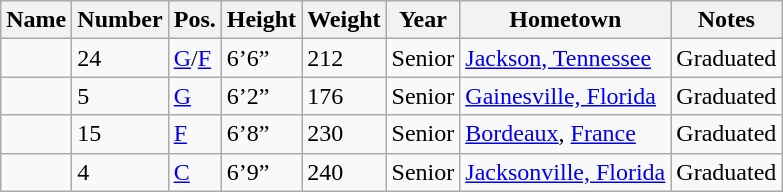<table class="wikitable sortable" border="1">
<tr>
<th>Name</th>
<th>Number</th>
<th>Pos.</th>
<th>Height</th>
<th>Weight</th>
<th>Year</th>
<th>Hometown</th>
<th class="unsortable">Notes</th>
</tr>
<tr>
<td></td>
<td>24</td>
<td><a href='#'>G</a>/<a href='#'>F</a></td>
<td>6’6”</td>
<td>212</td>
<td>Senior</td>
<td><a href='#'>Jackson, Tennessee</a></td>
<td>Graduated</td>
</tr>
<tr>
<td></td>
<td>5</td>
<td><a href='#'>G</a></td>
<td>6’2”</td>
<td>176</td>
<td>Senior</td>
<td><a href='#'>Gainesville, Florida</a></td>
<td>Graduated</td>
</tr>
<tr>
<td></td>
<td>15</td>
<td><a href='#'>F</a></td>
<td>6’8”</td>
<td>230</td>
<td>Senior</td>
<td><a href='#'>Bordeaux</a>, <a href='#'>France</a></td>
<td>Graduated</td>
</tr>
<tr>
<td></td>
<td>4</td>
<td><a href='#'>C</a></td>
<td>6’9”</td>
<td>240</td>
<td>Senior</td>
<td><a href='#'>Jacksonville, Florida</a></td>
<td>Graduated</td>
</tr>
</table>
